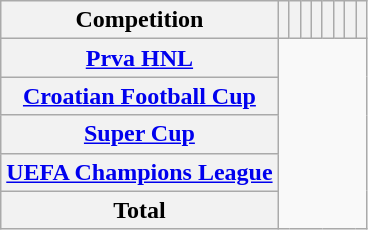<table class="wikitable sortable plainrowheaders" style="text-align:center;">
<tr>
<th scope=col>Competition</th>
<th scope=col></th>
<th scope=col></th>
<th scope=col></th>
<th scope=col></th>
<th scope=col></th>
<th scope=col></th>
<th scope=col></th>
<th scope=col></th>
</tr>
<tr>
<th scope=row align=left><a href='#'>Prva HNL</a><br></th>
</tr>
<tr>
<th scope=row align=left><a href='#'>Croatian Football Cup</a><br></th>
</tr>
<tr>
<th scope=row align=left><a href='#'>Super Cup</a><br></th>
</tr>
<tr>
<th scope=row align=left><a href='#'>UEFA Champions League</a><br></th>
</tr>
<tr>
<th scope=row>Total<br></th>
</tr>
</table>
